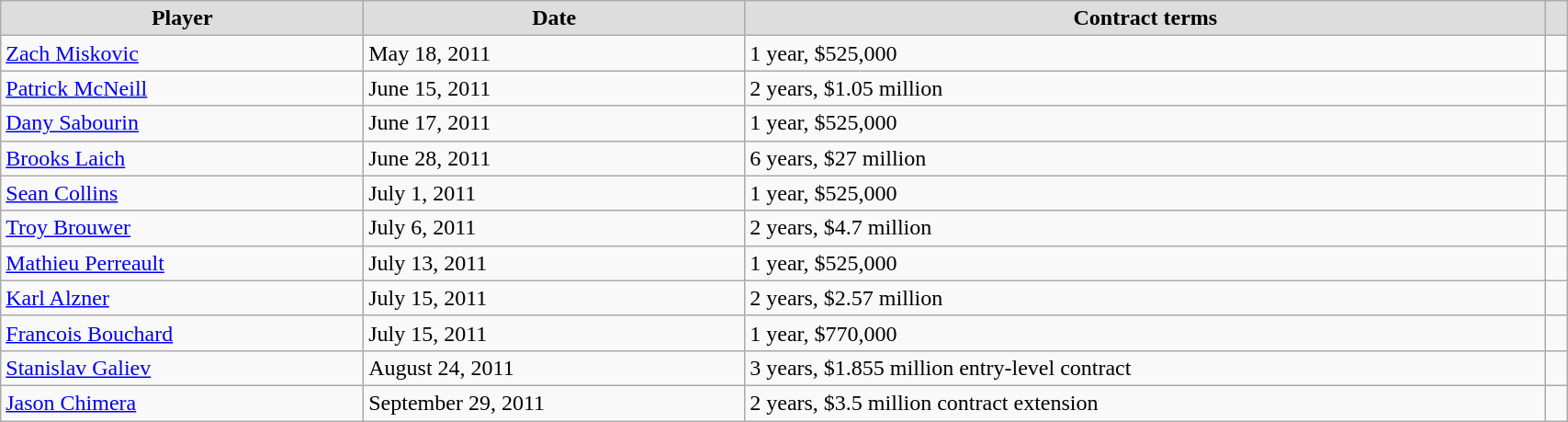<table class="wikitable" style="width:90%;">
<tr style="text-align:center; background:#ddd;">
<td><strong>Player</strong></td>
<td><strong>Date</strong></td>
<td><strong>Contract terms</strong></td>
<td></td>
</tr>
<tr>
<td><a href='#'>Zach Miskovic</a></td>
<td>May 18, 2011</td>
<td>1 year, $525,000</td>
<td></td>
</tr>
<tr>
<td><a href='#'>Patrick McNeill</a></td>
<td>June 15, 2011</td>
<td>2 years, $1.05 million</td>
<td></td>
</tr>
<tr>
<td><a href='#'>Dany Sabourin</a></td>
<td>June 17, 2011</td>
<td>1 year, $525,000</td>
<td></td>
</tr>
<tr>
<td><a href='#'>Brooks Laich</a></td>
<td>June 28, 2011</td>
<td>6 years, $27 million</td>
<td></td>
</tr>
<tr>
<td><a href='#'>Sean Collins</a></td>
<td>July 1, 2011</td>
<td>1 year, $525,000</td>
<td></td>
</tr>
<tr>
<td><a href='#'>Troy Brouwer</a></td>
<td>July 6, 2011</td>
<td>2 years, $4.7 million</td>
<td></td>
</tr>
<tr>
<td><a href='#'>Mathieu Perreault</a></td>
<td>July 13, 2011</td>
<td>1 year, $525,000</td>
<td></td>
</tr>
<tr>
<td><a href='#'>Karl Alzner</a></td>
<td>July 15, 2011</td>
<td>2 years, $2.57 million</td>
<td></td>
</tr>
<tr>
<td><a href='#'>Francois Bouchard</a></td>
<td>July 15, 2011</td>
<td>1 year, $770,000</td>
<td></td>
</tr>
<tr>
<td><a href='#'>Stanislav Galiev</a></td>
<td>August 24, 2011</td>
<td>3 years, $1.855 million entry-level contract</td>
<td></td>
</tr>
<tr>
<td><a href='#'>Jason Chimera</a></td>
<td>September 29, 2011</td>
<td>2 years, $3.5 million contract extension</td>
<td></td>
</tr>
</table>
